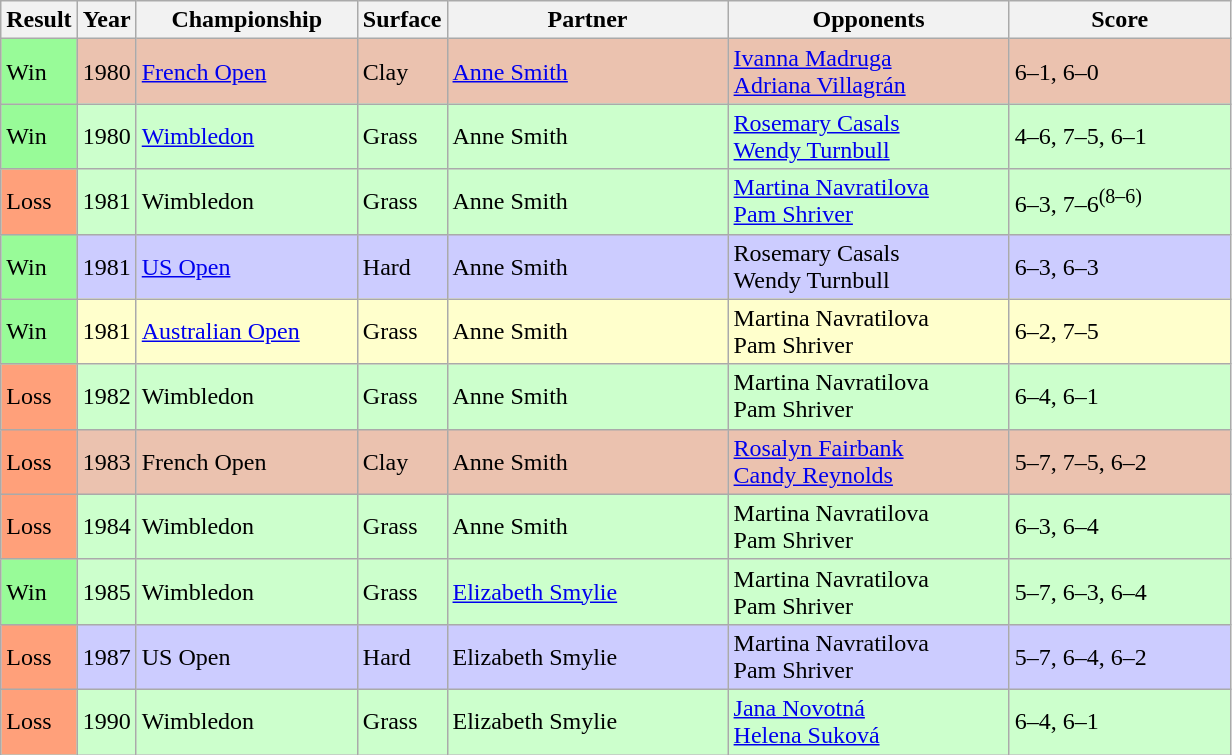<table class="sortable wikitable">
<tr>
<th>Result</th>
<th style="width:30px">Year</th>
<th style="width:140px">Championship</th>
<th style="width:50px">Surface</th>
<th style="width:180px">Partner</th>
<th style="width:180px">Opponents</th>
<th style="width:140px" class="unsortable">Score</th>
</tr>
<tr style="background:#ebc2af;">
<td style="background:#98fb98;">Win</td>
<td>1980</td>
<td><a href='#'>French Open</a></td>
<td>Clay</td>
<td> <a href='#'>Anne Smith</a></td>
<td> <a href='#'>Ivanna Madruga</a> <br>  <a href='#'>Adriana Villagrán</a></td>
<td>6–1, 6–0</td>
</tr>
<tr style="background:#cfc;">
<td style="background:#98fb98;">Win</td>
<td>1980</td>
<td><a href='#'>Wimbledon</a></td>
<td>Grass</td>
<td> Anne Smith</td>
<td> <a href='#'>Rosemary Casals</a> <br>  <a href='#'>Wendy Turnbull</a></td>
<td>4–6, 7–5, 6–1</td>
</tr>
<tr style="background:#cfc;">
<td style="background:#ffa07a;">Loss</td>
<td>1981</td>
<td>Wimbledon</td>
<td>Grass</td>
<td> Anne Smith</td>
<td> <a href='#'>Martina Navratilova</a> <br>  <a href='#'>Pam Shriver</a></td>
<td>6–3, 7–6<sup>(8–6)</sup></td>
</tr>
<tr style="background:#ccf;">
<td style="background:#98fb98;">Win</td>
<td>1981</td>
<td><a href='#'>US Open</a></td>
<td>Hard</td>
<td> Anne Smith</td>
<td> Rosemary Casals <br>  Wendy Turnbull</td>
<td>6–3, 6–3</td>
</tr>
<tr style="background:#ffc;">
<td style="background:#98fb98;">Win</td>
<td>1981</td>
<td><a href='#'>Australian Open</a></td>
<td>Grass</td>
<td> Anne Smith</td>
<td> Martina Navratilova <br>  Pam Shriver</td>
<td>6–2, 7–5</td>
</tr>
<tr style="background:#cfc;">
<td style="background:#ffa07a;">Loss</td>
<td>1982</td>
<td>Wimbledon</td>
<td>Grass</td>
<td> Anne Smith</td>
<td> Martina Navratilova <br>  Pam Shriver</td>
<td>6–4, 6–1</td>
</tr>
<tr style="background:#ebc2af;">
<td style="background:#ffa07a;">Loss</td>
<td>1983</td>
<td>French Open</td>
<td>Clay</td>
<td> Anne Smith</td>
<td> <a href='#'>Rosalyn Fairbank</a> <br>  <a href='#'>Candy Reynolds</a></td>
<td>5–7, 7–5, 6–2</td>
</tr>
<tr style="background:#cfc;">
<td style="background:#ffa07a;">Loss</td>
<td>1984</td>
<td>Wimbledon</td>
<td>Grass</td>
<td> Anne Smith</td>
<td> Martina Navratilova <br>  Pam Shriver</td>
<td>6–3, 6–4</td>
</tr>
<tr style="background:#cfc;">
<td style="background:#98fb98;">Win</td>
<td>1985</td>
<td>Wimbledon</td>
<td>Grass</td>
<td> <a href='#'>Elizabeth Smylie</a></td>
<td> Martina Navratilova <br>  Pam Shriver</td>
<td>5–7, 6–3, 6–4</td>
</tr>
<tr style="background:#ccf;">
<td style="background:#ffa07a;">Loss</td>
<td>1987</td>
<td>US Open</td>
<td>Hard</td>
<td> Elizabeth Smylie</td>
<td> Martina Navratilova <br>  Pam Shriver</td>
<td>5–7, 6–4, 6–2</td>
</tr>
<tr style="background:#cfc;">
<td style="background:#ffa07a;">Loss</td>
<td>1990</td>
<td>Wimbledon</td>
<td>Grass</td>
<td> Elizabeth Smylie</td>
<td> <a href='#'>Jana Novotná</a> <br>  <a href='#'>Helena Suková</a></td>
<td>6–4, 6–1</td>
</tr>
</table>
